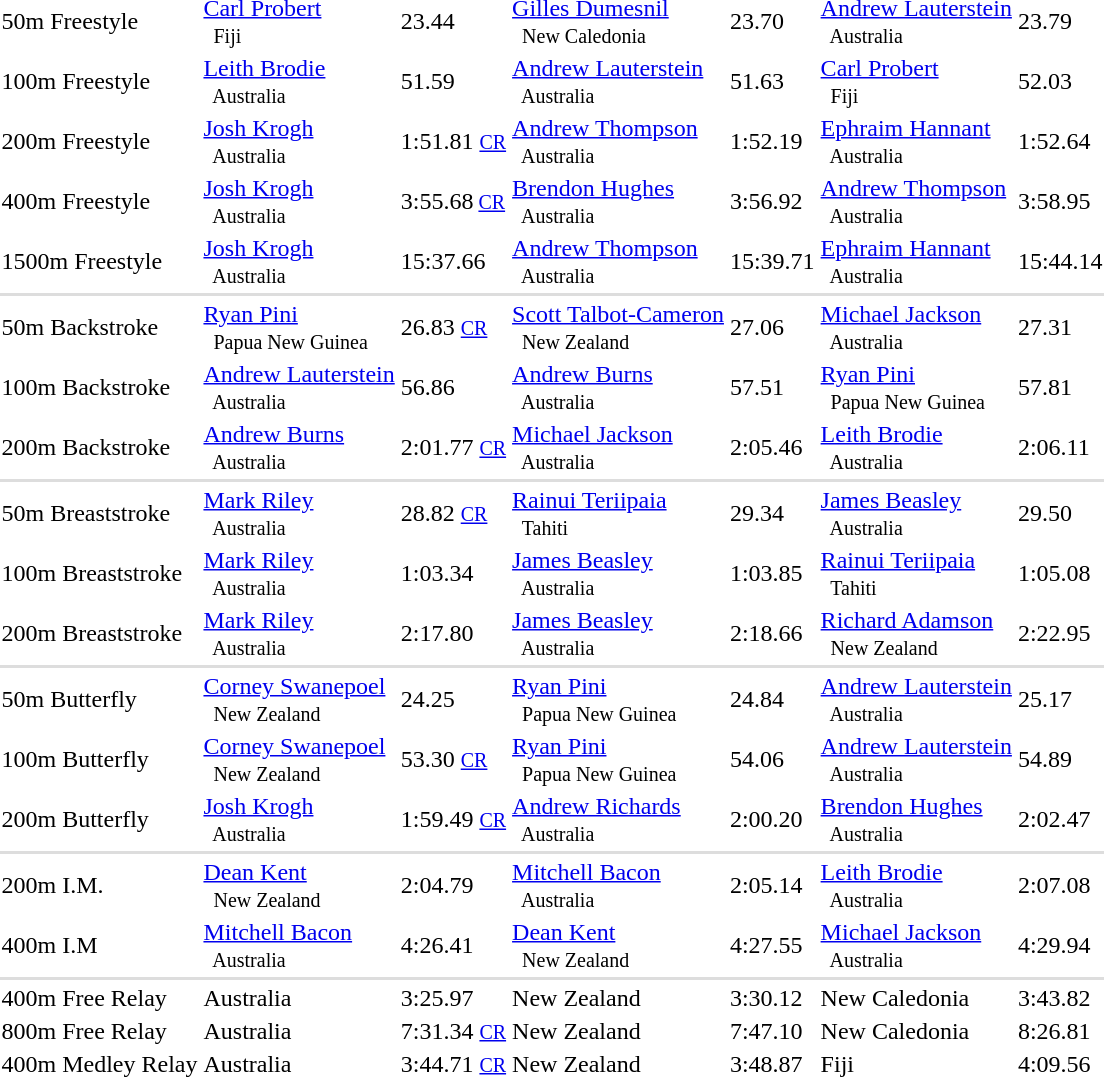<table>
<tr>
<td>50m Freestyle</td>
<td><a href='#'>Carl Probert</a> <small><br>    Fiji </small></td>
<td>23.44</td>
<td><a href='#'>Gilles Dumesnil</a> <small><br>    New Caledonia </small></td>
<td>23.70</td>
<td><a href='#'>Andrew Lauterstein</a> <small><br>    Australia </small></td>
<td>23.79</td>
</tr>
<tr>
<td>100m Freestyle</td>
<td><a href='#'>Leith Brodie</a> <small><br>    Australia </small></td>
<td>51.59</td>
<td><a href='#'>Andrew Lauterstein</a> <small><br>    Australia </small></td>
<td>51.63</td>
<td><a href='#'>Carl Probert</a> <small><br>    Fiji </small></td>
<td>52.03</td>
</tr>
<tr>
<td>200m Freestyle</td>
<td><a href='#'>Josh Krogh</a> <small><br>    Australia </small></td>
<td>1:51.81 <small> <a href='#'>CR</a> </small></td>
<td><a href='#'>Andrew Thompson</a> <small><br>    Australia </small></td>
<td>1:52.19</td>
<td><a href='#'>Ephraim Hannant</a> <small><br>    Australia </small></td>
<td>1:52.64</td>
</tr>
<tr>
<td>400m Freestyle</td>
<td><a href='#'>Josh Krogh</a> <small><br>    Australia </small></td>
<td>3:55.68<small> <a href='#'>CR</a> </small></td>
<td><a href='#'>Brendon Hughes</a> <small><br>    Australia </small></td>
<td>3:56.92</td>
<td><a href='#'>Andrew Thompson</a> <small><br>    Australia </small></td>
<td>3:58.95</td>
</tr>
<tr>
<td>1500m Freestyle</td>
<td><a href='#'>Josh Krogh</a> <small><br>    Australia </small></td>
<td>15:37.66</td>
<td><a href='#'>Andrew Thompson</a> <small><br>    Australia </small></td>
<td>15:39.71</td>
<td><a href='#'>Ephraim Hannant</a> <small><br>    Australia </small></td>
<td>15:44.14</td>
</tr>
<tr bgcolor=#DDDDDD>
<td colspan=7></td>
</tr>
<tr>
<td>50m Backstroke</td>
<td><a href='#'>Ryan Pini</a> <small><br>    Papua New Guinea </small></td>
<td>26.83 <small> <a href='#'>CR</a> </small></td>
<td><a href='#'>Scott Talbot-Cameron</a> <small><br>    New Zealand </small></td>
<td>27.06</td>
<td><a href='#'>Michael Jackson</a> <small><br>    Australia </small></td>
<td>27.31</td>
</tr>
<tr>
<td>100m Backstroke</td>
<td><a href='#'>Andrew Lauterstein</a> <small><br>    Australia </small></td>
<td>56.86</td>
<td><a href='#'>Andrew Burns</a> <small><br>    Australia </small></td>
<td>57.51</td>
<td><a href='#'>Ryan Pini</a> <small><br>    Papua New Guinea </small></td>
<td>57.81</td>
</tr>
<tr>
<td>200m Backstroke</td>
<td><a href='#'>Andrew Burns</a> <small><br>    Australia </small></td>
<td>2:01.77 <small> <a href='#'>CR</a> </small></td>
<td><a href='#'>Michael Jackson</a> <small><br>    Australia </small></td>
<td>2:05.46</td>
<td><a href='#'>Leith Brodie</a> <small><br>    Australia </small></td>
<td>2:06.11</td>
</tr>
<tr bgcolor=#DDDDDD>
<td colspan=7></td>
</tr>
<tr>
<td>50m Breaststroke</td>
<td><a href='#'>Mark Riley</a> <small><br>    Australia </small></td>
<td>28.82 <small> <a href='#'>CR</a> </small></td>
<td><a href='#'>Rainui Teriipaia</a> <small><br>    Tahiti </small></td>
<td>29.34</td>
<td><a href='#'>James Beasley</a> <small><br>    Australia </small></td>
<td>29.50</td>
</tr>
<tr>
<td>100m Breaststroke</td>
<td><a href='#'>Mark Riley</a> <small><br>    Australia </small></td>
<td>1:03.34</td>
<td><a href='#'>James Beasley</a> <small><br>    Australia </small></td>
<td>1:03.85</td>
<td><a href='#'>Rainui Teriipaia</a> <small><br>    Tahiti </small></td>
<td>1:05.08</td>
</tr>
<tr>
<td>200m Breaststroke</td>
<td><a href='#'>Mark Riley</a> <small><br>    Australia </small></td>
<td>2:17.80</td>
<td><a href='#'>James Beasley</a> <small><br>    Australia </small></td>
<td>2:18.66</td>
<td><a href='#'>Richard Adamson</a> <small><br>    New Zealand </small></td>
<td>2:22.95</td>
</tr>
<tr bgcolor=#DDDDDD>
<td colspan=7></td>
</tr>
<tr>
<td>50m Butterfly</td>
<td><a href='#'>Corney Swanepoel</a> <small><br>    New Zealand </small></td>
<td>24.25</td>
<td><a href='#'>Ryan Pini</a> <small><br>    Papua New Guinea </small></td>
<td>24.84</td>
<td><a href='#'>Andrew Lauterstein</a> <small><br>    Australia </small></td>
<td>25.17</td>
</tr>
<tr>
<td>100m Butterfly</td>
<td><a href='#'>Corney Swanepoel</a> <small><br>    New Zealand </small></td>
<td>53.30 <small> <a href='#'>CR</a> </small></td>
<td><a href='#'>Ryan Pini</a> <small><br>    Papua New Guinea </small></td>
<td>54.06</td>
<td><a href='#'>Andrew Lauterstein</a> <small><br>    Australia </small></td>
<td>54.89</td>
</tr>
<tr>
<td>200m Butterfly</td>
<td><a href='#'>Josh Krogh</a> <small><br>    Australia </small></td>
<td>1:59.49 <small> <a href='#'>CR</a> </small></td>
<td><a href='#'>Andrew Richards</a> <small><br>    Australia </small></td>
<td>2:00.20</td>
<td><a href='#'>Brendon Hughes</a> <small><br>    Australia </small></td>
<td>2:02.47</td>
</tr>
<tr bgcolor=#DDDDDD>
<td colspan=7></td>
</tr>
<tr>
<td>200m I.M.</td>
<td><a href='#'>Dean Kent</a> <small><br>    New Zealand </small></td>
<td>2:04.79</td>
<td><a href='#'>Mitchell Bacon</a> <small><br>    Australia </small></td>
<td>2:05.14</td>
<td><a href='#'>Leith Brodie</a> <small><br>    Australia </small></td>
<td>2:07.08</td>
</tr>
<tr>
<td>400m I.M</td>
<td><a href='#'>Mitchell Bacon</a> <small><br>    Australia </small></td>
<td>4:26.41</td>
<td><a href='#'>Dean Kent</a> <small><br>    New Zealand </small></td>
<td>4:27.55</td>
<td><a href='#'>Michael Jackson</a> <small><br>    Australia </small></td>
<td>4:29.94</td>
</tr>
<tr bgcolor=#DDDDDD>
<td colspan=7></td>
</tr>
<tr>
<td>400m Free Relay</td>
<td> Australia</td>
<td>3:25.97</td>
<td> New Zealand</td>
<td>3:30.12</td>
<td> New Caledonia</td>
<td>3:43.82</td>
</tr>
<tr>
<td>800m Free Relay</td>
<td> Australia</td>
<td>7:31.34 <small> <a href='#'>CR</a> </small></td>
<td> New Zealand</td>
<td>7:47.10</td>
<td> New Caledonia</td>
<td>8:26.81</td>
</tr>
<tr>
<td>400m Medley Relay</td>
<td> Australia</td>
<td>3:44.71 <small> <a href='#'>CR</a> </small></td>
<td> New Zealand</td>
<td>3:48.87</td>
<td> Fiji</td>
<td>4:09.56</td>
</tr>
<tr>
</tr>
</table>
